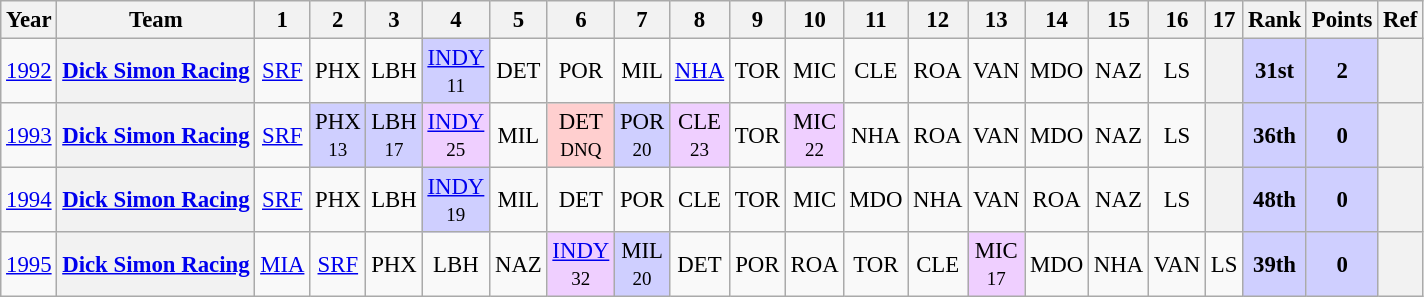<table class="wikitable" style="text-align:center; font-size:95%">
<tr>
<th>Year</th>
<th>Team</th>
<th>1</th>
<th>2</th>
<th>3</th>
<th>4</th>
<th>5</th>
<th>6</th>
<th>7</th>
<th>8</th>
<th>9</th>
<th>10</th>
<th>11</th>
<th>12</th>
<th>13</th>
<th>14</th>
<th>15</th>
<th>16</th>
<th>17</th>
<th>Rank</th>
<th>Points</th>
<th>Ref</th>
</tr>
<tr>
<td><a href='#'>1992</a></td>
<th><a href='#'>Dick Simon Racing</a></th>
<td><a href='#'>SRF</a><br><small></small></td>
<td>PHX<br><small></small></td>
<td>LBH<br><small></small></td>
<td style="background:#CFCFFF;"><a href='#'>INDY</a><br><small>11</small></td>
<td>DET<br><small></small></td>
<td>POR<br><small></small></td>
<td>MIL<br><small></small></td>
<td><a href='#'>NHA</a><br><small></small></td>
<td>TOR<br><small></small></td>
<td>MIC<br><small></small></td>
<td>CLE<br><small></small></td>
<td>ROA<br><small></small></td>
<td>VAN<br><small></small></td>
<td>MDO<br><small></small></td>
<td>NAZ<br><small></small></td>
<td>LS<br><small></small></td>
<th></th>
<td style="background:#CFCFFF;"><strong>31st</strong></td>
<td style="background:#CFCFFF;"><strong>2</strong></td>
<th></th>
</tr>
<tr>
<td><a href='#'>1993</a></td>
<th><a href='#'>Dick Simon Racing</a></th>
<td><a href='#'>SRF</a><br><small></small></td>
<td style="background:#CFCFFF;">PHX<br><small>13</small></td>
<td style="background:#CFCFFF;">LBH<br><small>17</small></td>
<td style="background:#EFCFFF;"><a href='#'>INDY</a><br><small>25</small></td>
<td>MIL<br><small></small></td>
<td style="background:#FFCFCF;">DET<br><small>DNQ</small></td>
<td style="background:#CFCFFF;">POR<br><small>20</small></td>
<td style="background:#EFCFFF;">CLE<br><small>23</small></td>
<td>TOR<br><small></small></td>
<td style="background:#EFCFFF;">MIC<br><small>22</small></td>
<td>NHA<br><small></small></td>
<td>ROA<br><small></small></td>
<td>VAN<br><small></small></td>
<td>MDO<br><small></small></td>
<td>NAZ<br><small></small></td>
<td>LS<br><small></small></td>
<th></th>
<td style="background:#CFCFFF;"><strong>36th</strong></td>
<td style="background:#CFCFFF;"><strong>0</strong></td>
<th></th>
</tr>
<tr>
<td><a href='#'>1994</a></td>
<th><a href='#'>Dick Simon Racing</a></th>
<td><a href='#'>SRF</a><br><small></small></td>
<td>PHX<br><small></small></td>
<td>LBH<br><small></small></td>
<td style="background:#CFCFFF;"><a href='#'>INDY</a><br><small>19</small></td>
<td>MIL<br><small></small></td>
<td>DET<br><small></small></td>
<td>POR<br><small></small></td>
<td>CLE<br><small></small></td>
<td>TOR<br><small></small></td>
<td>MIC<br><small></small></td>
<td>MDO<br><small></small></td>
<td>NHA<br><small></small></td>
<td>VAN<br><small></small></td>
<td>ROA<br><small></small></td>
<td>NAZ<br><small></small></td>
<td>LS<br><small></small></td>
<th></th>
<td style="background:#CFCFFF;"><strong>48th</strong></td>
<td style="background:#CFCFFF;"><strong>0</strong></td>
<th></th>
</tr>
<tr>
<td><a href='#'>1995</a></td>
<th><a href='#'>Dick Simon Racing</a></th>
<td><a href='#'>MIA</a><br><small></small></td>
<td><a href='#'>SRF</a><br><small></small></td>
<td>PHX<br><small></small></td>
<td>LBH<br><small></small></td>
<td>NAZ<br><small></small></td>
<td style="background:#EFCFFF;"><a href='#'>INDY</a><br><small>32</small></td>
<td style="background:#CFCFFF;">MIL<br><small>20</small></td>
<td>DET<br><small></small></td>
<td>POR<br><small></small></td>
<td>ROA<br><small></small></td>
<td>TOR<br><small></small></td>
<td>CLE<br><small></small></td>
<td style="background:#EFCFFF;">MIC<br><small>17</small></td>
<td>MDO<br><small></small></td>
<td>NHA<br><small></small></td>
<td>VAN<br><small></small></td>
<td>LS<br><small></small></td>
<td style="background:#CFCFFF;"><strong>39th</strong></td>
<td style="background:#CFCFFF;"><strong>0</strong></td>
<th></th>
</tr>
</table>
